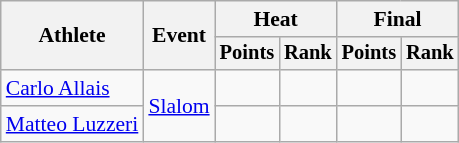<table class=wikitable style="font-size:90%">
<tr>
<th rowspan="2">Athlete</th>
<th rowspan="2">Event</th>
<th colspan="2">Heat</th>
<th colspan="2">Final</th>
</tr>
<tr style="font-size:95%">
<th>Points</th>
<th>Rank</th>
<th>Points</th>
<th>Rank</th>
</tr>
<tr align=center>
<td align=left><a href='#'>Carlo Allais</a></td>
<td align=left rowspan=2><a href='#'>Slalom</a></td>
<td></td>
<td></td>
<td></td>
<td></td>
</tr>
<tr align=center>
<td align=left><a href='#'>Matteo Luzzeri</a></td>
<td></td>
<td></td>
<td></td>
<td></td>
</tr>
</table>
